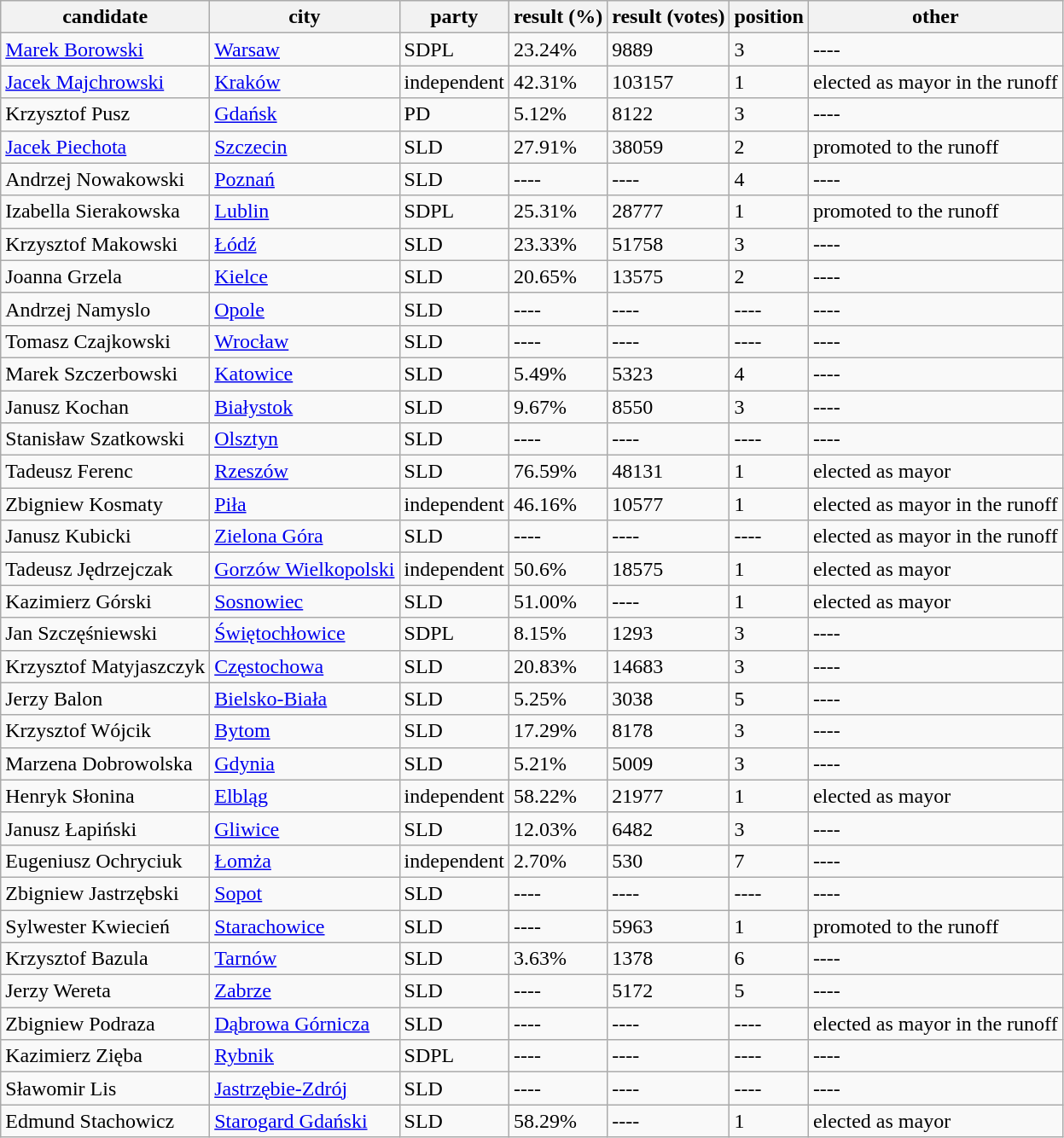<table class='wikitable'>
<tr>
<th>candidate</th>
<th>city</th>
<th>party</th>
<th>result  (%)</th>
<th>result (votes)</th>
<th>position</th>
<th>other</th>
</tr>
<tr>
<td><a href='#'>Marek Borowski</a></td>
<td><a href='#'>Warsaw</a></td>
<td>SDPL</td>
<td>23.24%</td>
<td>9889</td>
<td>3</td>
<td>----</td>
</tr>
<tr>
<td><a href='#'>Jacek Majchrowski</a></td>
<td><a href='#'>Kraków</a></td>
<td>independent</td>
<td>42.31%</td>
<td>103157</td>
<td>1</td>
<td>elected as mayor in the runoff</td>
</tr>
<tr>
<td>Krzysztof Pusz</td>
<td><a href='#'>Gdańsk</a></td>
<td>PD</td>
<td>5.12%</td>
<td>8122</td>
<td>3</td>
<td>----</td>
</tr>
<tr>
<td><a href='#'>Jacek Piechota</a></td>
<td><a href='#'>Szczecin</a></td>
<td>SLD</td>
<td>27.91%</td>
<td>38059</td>
<td>2</td>
<td>promoted to the runoff</td>
</tr>
<tr>
<td>Andrzej Nowakowski</td>
<td><a href='#'>Poznań</a></td>
<td>SLD</td>
<td>----</td>
<td>----</td>
<td>4</td>
<td>----</td>
</tr>
<tr>
<td>Izabella Sierakowska</td>
<td><a href='#'>Lublin</a></td>
<td>SDPL</td>
<td>25.31%</td>
<td>28777</td>
<td>1</td>
<td>promoted to the runoff</td>
</tr>
<tr>
<td>Krzysztof Makowski</td>
<td><a href='#'>Łódź</a></td>
<td>SLD</td>
<td>23.33%</td>
<td>51758</td>
<td>3</td>
<td>----</td>
</tr>
<tr>
<td>Joanna Grzela</td>
<td><a href='#'>Kielce</a></td>
<td>SLD</td>
<td>20.65%</td>
<td>13575</td>
<td>2</td>
<td>----</td>
</tr>
<tr>
<td>Andrzej Namyslo</td>
<td><a href='#'>Opole</a></td>
<td>SLD</td>
<td>----</td>
<td>----</td>
<td>----</td>
<td>----</td>
</tr>
<tr>
<td>Tomasz Czajkowski</td>
<td><a href='#'>Wrocław</a></td>
<td>SLD</td>
<td>----</td>
<td>----</td>
<td>----</td>
<td>----</td>
</tr>
<tr>
<td>Marek Szczerbowski</td>
<td><a href='#'>Katowice</a></td>
<td>SLD</td>
<td>5.49%</td>
<td>5323</td>
<td>4</td>
<td>----</td>
</tr>
<tr>
<td>Janusz Kochan</td>
<td><a href='#'>Białystok</a></td>
<td>SLD</td>
<td>9.67%</td>
<td>8550</td>
<td>3</td>
<td>----</td>
</tr>
<tr>
<td>Stanisław Szatkowski</td>
<td><a href='#'>Olsztyn</a></td>
<td>SLD</td>
<td>----</td>
<td>----</td>
<td>----</td>
<td>----</td>
</tr>
<tr>
<td>Tadeusz Ferenc</td>
<td><a href='#'>Rzeszów</a></td>
<td>SLD</td>
<td>76.59%</td>
<td>48131</td>
<td>1</td>
<td>elected as mayor</td>
</tr>
<tr>
<td>Zbigniew Kosmaty</td>
<td><a href='#'>Piła</a></td>
<td>independent</td>
<td>46.16%</td>
<td>10577</td>
<td>1</td>
<td>elected as mayor in the runoff</td>
</tr>
<tr>
<td>Janusz Kubicki</td>
<td><a href='#'>Zielona Góra</a></td>
<td>SLD</td>
<td>----</td>
<td>----</td>
<td>----</td>
<td>elected as mayor in the runoff</td>
</tr>
<tr>
<td>Tadeusz Jędrzejczak</td>
<td><a href='#'>Gorzów Wielkopolski</a></td>
<td>independent</td>
<td>50.6%</td>
<td>18575</td>
<td>1</td>
<td>elected as mayor</td>
</tr>
<tr>
<td>Kazimierz Górski</td>
<td><a href='#'>Sosnowiec</a></td>
<td>SLD</td>
<td>51.00%</td>
<td>----</td>
<td>1</td>
<td>elected as mayor</td>
</tr>
<tr>
<td>Jan Szczęśniewski</td>
<td><a href='#'>Świętochłowice</a></td>
<td>SDPL</td>
<td>8.15%</td>
<td>1293</td>
<td>3</td>
<td>----</td>
</tr>
<tr>
<td>Krzysztof Matyjaszczyk</td>
<td><a href='#'>Częstochowa</a></td>
<td>SLD</td>
<td>20.83%</td>
<td>14683</td>
<td>3</td>
<td>----</td>
</tr>
<tr>
<td>Jerzy Balon</td>
<td><a href='#'>Bielsko-Biała</a></td>
<td>SLD</td>
<td>5.25%</td>
<td>3038</td>
<td>5</td>
<td>----</td>
</tr>
<tr>
<td>Krzysztof Wójcik</td>
<td><a href='#'>Bytom</a></td>
<td>SLD</td>
<td>17.29%</td>
<td>8178</td>
<td>3</td>
<td>----</td>
</tr>
<tr>
<td>Marzena Dobrowolska</td>
<td><a href='#'>Gdynia</a></td>
<td>SLD</td>
<td>5.21%</td>
<td>5009</td>
<td>3</td>
<td>----</td>
</tr>
<tr>
<td>Henryk Słonina</td>
<td><a href='#'>Elbląg</a></td>
<td>independent</td>
<td>58.22%</td>
<td>21977</td>
<td>1</td>
<td>elected as mayor</td>
</tr>
<tr>
<td>Janusz Łapiński</td>
<td><a href='#'>Gliwice</a></td>
<td>SLD</td>
<td>12.03%</td>
<td>6482</td>
<td>3</td>
<td>----</td>
</tr>
<tr>
<td>Eugeniusz Ochryciuk</td>
<td><a href='#'>Łomża</a></td>
<td>independent</td>
<td>2.70%</td>
<td>530</td>
<td>7</td>
<td>----</td>
</tr>
<tr>
<td>Zbigniew Jastrzębski</td>
<td><a href='#'>Sopot</a></td>
<td>SLD</td>
<td>----</td>
<td>----</td>
<td>----</td>
<td>----</td>
</tr>
<tr>
<td>Sylwester Kwiecień</td>
<td><a href='#'>Starachowice</a></td>
<td>SLD</td>
<td>----</td>
<td>5963</td>
<td>1</td>
<td>promoted to the runoff</td>
</tr>
<tr>
<td>Krzysztof Bazula</td>
<td><a href='#'>Tarnów</a></td>
<td>SLD</td>
<td>3.63%</td>
<td>1378</td>
<td>6</td>
<td>----</td>
</tr>
<tr>
<td>Jerzy Wereta</td>
<td><a href='#'>Zabrze</a></td>
<td>SLD</td>
<td>----</td>
<td>5172</td>
<td>5</td>
<td>----</td>
</tr>
<tr>
<td>Zbigniew Podraza</td>
<td><a href='#'>Dąbrowa Górnicza</a></td>
<td>SLD</td>
<td>----</td>
<td>----</td>
<td>----</td>
<td>elected as mayor in the runoff</td>
</tr>
<tr>
<td>Kazimierz Zięba</td>
<td><a href='#'>Rybnik</a></td>
<td>SDPL</td>
<td>----</td>
<td>----</td>
<td>----</td>
<td>----</td>
</tr>
<tr>
<td>Sławomir Lis</td>
<td><a href='#'>Jastrzębie-Zdrój</a></td>
<td>SLD</td>
<td>----</td>
<td>----</td>
<td>----</td>
<td>----</td>
</tr>
<tr>
<td>Edmund Stachowicz</td>
<td><a href='#'>Starogard Gdański</a></td>
<td>SLD</td>
<td>58.29%</td>
<td>----</td>
<td>1</td>
<td>elected as mayor</td>
</tr>
</table>
